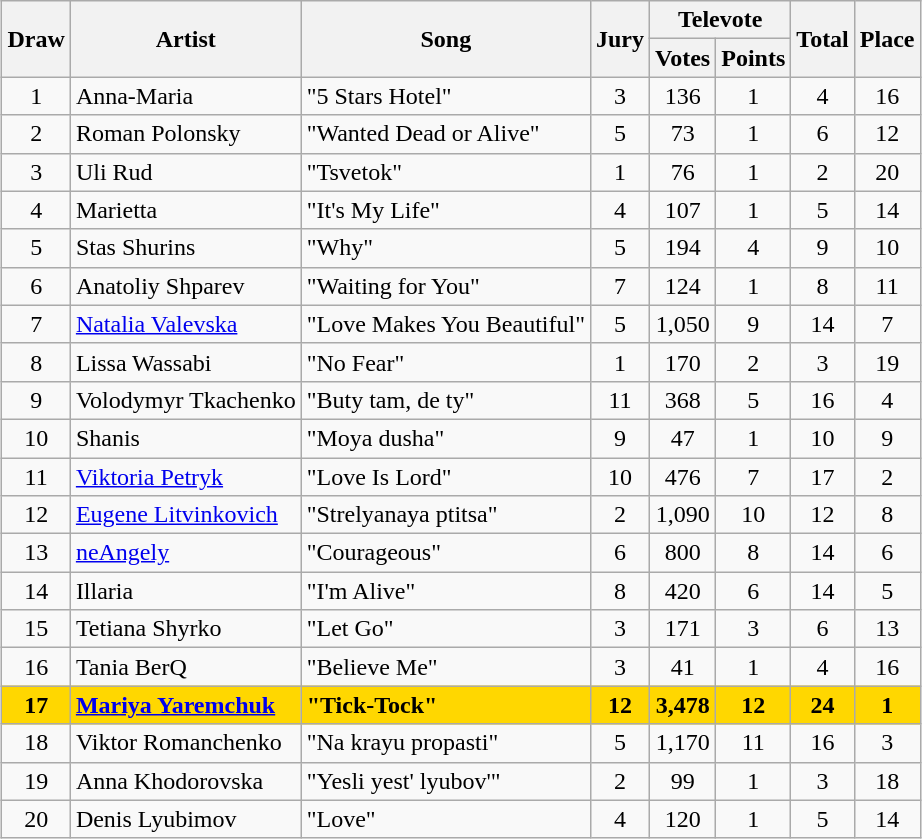<table class="sortable wikitable" style="margin: 1em auto 1em auto; text-align:center">
<tr>
<th rowspan="2">Draw</th>
<th rowspan="2">Artist</th>
<th rowspan="2">Song</th>
<th rowspan="2">Jury</th>
<th colspan="2">Televote</th>
<th rowspan="2">Total</th>
<th rowspan="2">Place</th>
</tr>
<tr>
<th>Votes</th>
<th>Points</th>
</tr>
<tr>
<td>1</td>
<td style="text-align:left;">Anna-Maria</td>
<td style="text-align:left;">"5 Stars Hotel"</td>
<td>3</td>
<td>136</td>
<td>1</td>
<td>4</td>
<td>16</td>
</tr>
<tr>
<td>2</td>
<td style="text-align:left;">Roman Polonsky</td>
<td style="text-align:left;">"Wanted Dead or Alive"</td>
<td>5</td>
<td>73</td>
<td>1</td>
<td>6</td>
<td>12</td>
</tr>
<tr>
<td>3</td>
<td style="text-align:left;">Uli Rud</td>
<td style="text-align:left;">"Tsvetok"</td>
<td>1</td>
<td>76</td>
<td>1</td>
<td>2</td>
<td>20</td>
</tr>
<tr>
<td>4</td>
<td style="text-align:left;">Marietta</td>
<td style="text-align:left;">"It's My Life"</td>
<td>4</td>
<td>107</td>
<td>1</td>
<td>5</td>
<td>14</td>
</tr>
<tr>
<td>5</td>
<td style="text-align:left;">Stas Shurins</td>
<td style="text-align:left;">"Why"</td>
<td>5</td>
<td>194</td>
<td>4</td>
<td>9</td>
<td>10</td>
</tr>
<tr>
<td>6</td>
<td style="text-align:left;">Anatoliy Shparev</td>
<td style="text-align:left;">"Waiting for You"</td>
<td>7</td>
<td>124</td>
<td>1</td>
<td>8</td>
<td>11</td>
</tr>
<tr>
<td>7</td>
<td style="text-align:left;"><a href='#'>Natalia Valevska</a></td>
<td style="text-align:left;">"Love Makes You Beautiful"</td>
<td>5</td>
<td>1,050</td>
<td>9</td>
<td>14</td>
<td>7</td>
</tr>
<tr>
<td>8</td>
<td style="text-align:left;">Lissa Wassabi</td>
<td style="text-align:left;">"No Fear"</td>
<td>1</td>
<td>170</td>
<td>2</td>
<td>3</td>
<td>19</td>
</tr>
<tr>
<td>9</td>
<td style="text-align:left;">Volodymyr Tkachenko</td>
<td style="text-align:left;">"Buty tam, de ty"</td>
<td>11</td>
<td>368</td>
<td>5</td>
<td>16</td>
<td>4</td>
</tr>
<tr>
<td>10</td>
<td style="text-align:left;">Shanis</td>
<td style="text-align:left;">"Moya dusha"</td>
<td>9</td>
<td>47</td>
<td>1</td>
<td>10</td>
<td>9</td>
</tr>
<tr>
<td>11</td>
<td style="text-align:left;"><a href='#'>Viktoria Petryk</a></td>
<td style="text-align:left;">"Love Is Lord"</td>
<td>10</td>
<td>476</td>
<td>7</td>
<td>17</td>
<td>2</td>
</tr>
<tr>
<td>12</td>
<td style="text-align:left;"><a href='#'>Eugene Litvinkovich</a></td>
<td style="text-align:left;">"Strelyanaya ptitsa"</td>
<td>2</td>
<td>1,090</td>
<td>10</td>
<td>12</td>
<td>8</td>
</tr>
<tr>
<td>13</td>
<td style="text-align:left;"><a href='#'>neAngely</a></td>
<td style="text-align:left;">"Courageous"</td>
<td>6</td>
<td>800</td>
<td>8</td>
<td>14</td>
<td>6</td>
</tr>
<tr>
<td>14</td>
<td style="text-align:left;">Illaria</td>
<td style="text-align:left;">"I'm Alive"</td>
<td>8</td>
<td>420</td>
<td>6</td>
<td>14</td>
<td>5</td>
</tr>
<tr>
<td>15</td>
<td style="text-align:left;">Tetiana Shyrko</td>
<td style="text-align:left;">"Let Go"</td>
<td>3</td>
<td>171</td>
<td>3</td>
<td>6</td>
<td>13</td>
</tr>
<tr>
<td>16</td>
<td style="text-align:left;">Tania BerQ</td>
<td style="text-align:left;">"Believe Me"</td>
<td>3</td>
<td>41</td>
<td>1</td>
<td>4</td>
<td>16</td>
</tr>
<tr style="font-weight:bold; background:gold;">
<td>17</td>
<td style="text-align:left;"><a href='#'>Mariya Yaremchuk</a></td>
<td style="text-align:left;">"Tick-Tock"</td>
<td>12</td>
<td>3,478</td>
<td>12</td>
<td>24</td>
<td>1</td>
</tr>
<tr>
<td>18</td>
<td style="text-align:left;">Viktor Romanchenko</td>
<td style="text-align:left;">"Na krayu propasti"</td>
<td>5</td>
<td>1,170</td>
<td>11</td>
<td>16</td>
<td>3</td>
</tr>
<tr>
<td>19</td>
<td style="text-align:left;">Anna Khodorovska</td>
<td style="text-align:left;">"Yesli yest' lyubov'"</td>
<td>2</td>
<td>99</td>
<td>1</td>
<td>3</td>
<td>18</td>
</tr>
<tr>
<td>20</td>
<td style="text-align:left;">Denis Lyubimov</td>
<td style="text-align:left;">"Love"</td>
<td>4</td>
<td>120</td>
<td>1</td>
<td>5</td>
<td>14</td>
</tr>
</table>
